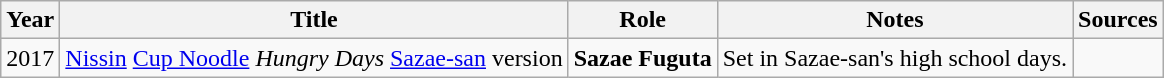<table class="wikitable sortable plainrowheaders">
<tr>
<th>Year</th>
<th>Title</th>
<th>Role</th>
<th class="unsortable">Notes</th>
<th class="unsortable">Sources<br></th>
</tr>
<tr>
<td>2017</td>
<td><a href='#'>Nissin</a> <a href='#'>Cup Noodle</a> <em>Hungry Days</em> <a href='#'>Sazae-san</a> version</td>
<td><strong>Sazae Fuguta</strong></td>
<td>Set in Sazae-san's high school days.</td>
<td></td>
</tr>
</table>
